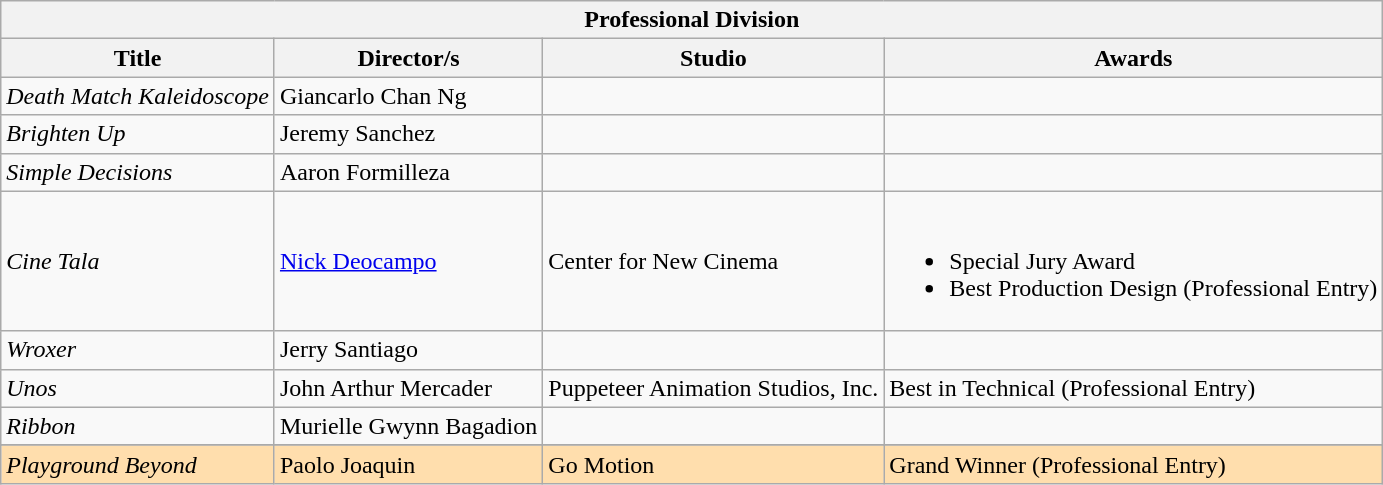<table class="sortable wikitable">
<tr>
<th colspan="4" align="center">Professional Division</th>
</tr>
<tr>
<th>Title</th>
<th>Director/s</th>
<th>Studio</th>
<th>Awards</th>
</tr>
<tr>
<td><em>Death Match Kaleidoscope</em></td>
<td>Giancarlo Chan Ng</td>
<td></td>
<td></td>
</tr>
<tr>
<td><em>Brighten Up</em></td>
<td>Jeremy Sanchez</td>
<td></td>
<td></td>
</tr>
<tr>
<td><em>Simple Decisions</em></td>
<td>Aaron Formilleza</td>
<td></td>
<td></td>
</tr>
<tr>
<td><em>Cine Tala</em></td>
<td><a href='#'>Nick Deocampo</a></td>
<td>Center for New Cinema</td>
<td><br><ul><li>Special Jury Award</li><li>Best Production Design (Professional Entry)</li></ul></td>
</tr>
<tr>
<td><em>Wroxer</em></td>
<td>Jerry Santiago</td>
<td></td>
<td></td>
</tr>
<tr>
<td><em>Unos</em></td>
<td>John Arthur Mercader</td>
<td>Puppeteer Animation Studios, Inc.</td>
<td>Best in Technical (Professional Entry)</td>
</tr>
<tr>
<td><em>Ribbon</em></td>
<td>Murielle Gwynn Bagadion</td>
<td></td>
<td></td>
</tr>
<tr>
</tr>
<tr style="background:#FFDEAD;">
<td><em>Playground Beyond</em></td>
<td>Paolo Joaquin</td>
<td>Go Motion</td>
<td>Grand Winner (Professional Entry)</td>
</tr>
</table>
